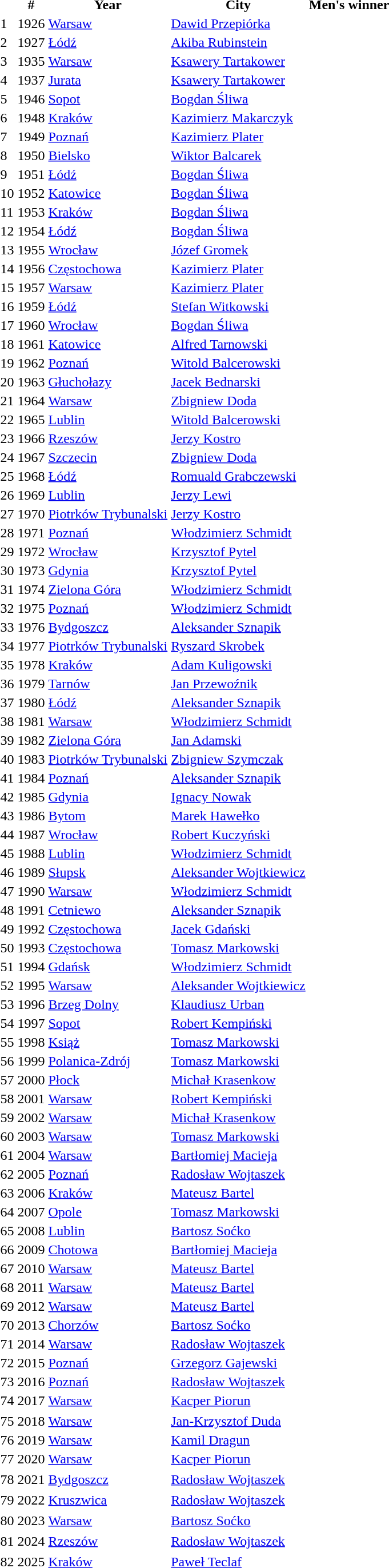<table>
<tr>
<td valign="top"><br></td>
<th>#</th>
<th>Year</th>
<th>City</th>
<th>Men's winner</th>
</tr>
<tr>
<td>1</td>
<td>1926</td>
<td><a href='#'>Warsaw</a></td>
<td><a href='#'>Dawid Przepiórka</a></td>
</tr>
<tr>
<td>2</td>
<td>1927</td>
<td><a href='#'>Łódź</a></td>
<td><a href='#'>Akiba Rubinstein</a></td>
</tr>
<tr>
<td>3</td>
<td>1935</td>
<td><a href='#'>Warsaw</a></td>
<td><a href='#'>Ksawery Tartakower</a></td>
</tr>
<tr>
<td>4</td>
<td>1937</td>
<td><a href='#'>Jurata</a></td>
<td><a href='#'>Ksawery Tartakower</a></td>
</tr>
<tr>
<td>5</td>
<td>1946</td>
<td><a href='#'>Sopot</a></td>
<td><a href='#'>Bogdan Śliwa</a></td>
</tr>
<tr>
<td>6</td>
<td>1948</td>
<td><a href='#'>Kraków</a></td>
<td><a href='#'>Kazimierz Makarczyk</a></td>
</tr>
<tr>
<td>7</td>
<td>1949</td>
<td><a href='#'>Poznań</a></td>
<td><a href='#'>Kazimierz Plater</a></td>
</tr>
<tr>
<td>8</td>
<td>1950</td>
<td><a href='#'>Bielsko</a></td>
<td><a href='#'>Wiktor Balcarek</a></td>
</tr>
<tr>
<td>9</td>
<td>1951</td>
<td><a href='#'>Łódź</a></td>
<td><a href='#'>Bogdan Śliwa</a></td>
</tr>
<tr>
<td>10</td>
<td>1952</td>
<td><a href='#'>Katowice</a></td>
<td><a href='#'>Bogdan Śliwa</a></td>
</tr>
<tr>
<td>11</td>
<td>1953</td>
<td><a href='#'>Kraków</a></td>
<td><a href='#'>Bogdan Śliwa</a></td>
</tr>
<tr>
<td>12</td>
<td>1954</td>
<td><a href='#'>Łódź</a></td>
<td><a href='#'>Bogdan Śliwa</a></td>
</tr>
<tr>
<td>13</td>
<td>1955</td>
<td><a href='#'>Wrocław</a></td>
<td><a href='#'>Józef Gromek</a></td>
</tr>
<tr>
<td>14</td>
<td>1956</td>
<td><a href='#'>Częstochowa</a></td>
<td><a href='#'>Kazimierz Plater</a></td>
</tr>
<tr>
<td>15</td>
<td>1957</td>
<td><a href='#'>Warsaw</a></td>
<td><a href='#'>Kazimierz Plater</a></td>
</tr>
<tr>
<td>16</td>
<td>1959</td>
<td><a href='#'>Łódź</a></td>
<td><a href='#'>Stefan Witkowski</a></td>
</tr>
<tr>
<td>17</td>
<td>1960</td>
<td><a href='#'>Wrocław</a></td>
<td><a href='#'>Bogdan Śliwa</a></td>
</tr>
<tr>
<td>18</td>
<td>1961</td>
<td><a href='#'>Katowice</a></td>
<td><a href='#'>Alfred Tarnowski</a></td>
</tr>
<tr>
<td>19</td>
<td>1962</td>
<td><a href='#'>Poznań</a></td>
<td><a href='#'>Witold Balcerowski</a></td>
</tr>
<tr>
<td>20</td>
<td>1963</td>
<td><a href='#'>Głuchołazy</a></td>
<td><a href='#'>Jacek Bednarski</a></td>
</tr>
<tr>
<td>21</td>
<td>1964</td>
<td><a href='#'>Warsaw</a></td>
<td><a href='#'>Zbigniew Doda</a></td>
</tr>
<tr>
<td>22</td>
<td>1965</td>
<td><a href='#'>Lublin</a></td>
<td><a href='#'>Witold Balcerowski</a></td>
</tr>
<tr>
<td>23</td>
<td>1966</td>
<td><a href='#'>Rzeszów</a></td>
<td><a href='#'>Jerzy Kostro</a></td>
</tr>
<tr>
<td>24</td>
<td>1967</td>
<td><a href='#'>Szczecin</a></td>
<td><a href='#'>Zbigniew Doda</a></td>
</tr>
<tr>
<td>25</td>
<td>1968</td>
<td><a href='#'>Łódź</a></td>
<td><a href='#'>Romuald Grabczewski</a></td>
</tr>
<tr>
<td>26</td>
<td>1969</td>
<td><a href='#'>Lublin</a></td>
<td><a href='#'>Jerzy Lewi</a></td>
</tr>
<tr>
<td>27</td>
<td>1970</td>
<td><a href='#'>Piotrków Trybunalski</a></td>
<td><a href='#'>Jerzy Kostro</a></td>
</tr>
<tr>
<td>28</td>
<td>1971</td>
<td><a href='#'>Poznań</a></td>
<td><a href='#'>Włodzimierz Schmidt</a></td>
</tr>
<tr>
<td>29</td>
<td>1972</td>
<td><a href='#'>Wrocław</a></td>
<td><a href='#'>Krzysztof Pytel</a></td>
</tr>
<tr>
<td>30</td>
<td>1973</td>
<td><a href='#'>Gdynia</a></td>
<td><a href='#'>Krzysztof Pytel</a></td>
</tr>
<tr>
<td>31</td>
<td>1974</td>
<td><a href='#'>Zielona Góra</a></td>
<td><a href='#'>Włodzimierz Schmidt</a></td>
</tr>
<tr>
<td>32</td>
<td>1975</td>
<td><a href='#'>Poznań</a></td>
<td><a href='#'>Włodzimierz Schmidt</a></td>
</tr>
<tr>
<td>33</td>
<td>1976</td>
<td><a href='#'>Bydgoszcz</a></td>
<td><a href='#'>Aleksander Sznapik</a></td>
</tr>
<tr>
<td>34</td>
<td>1977</td>
<td><a href='#'>Piotrków Trybunalski</a></td>
<td><a href='#'>Ryszard Skrobek</a></td>
</tr>
<tr>
<td>35</td>
<td>1978</td>
<td><a href='#'>Kraków</a></td>
<td><a href='#'>Adam Kuligowski</a></td>
</tr>
<tr>
<td>36</td>
<td>1979</td>
<td><a href='#'>Tarnów</a></td>
<td><a href='#'>Jan Przewoźnik</a></td>
</tr>
<tr>
<td>37</td>
<td>1980</td>
<td><a href='#'>Łódź</a></td>
<td><a href='#'>Aleksander Sznapik</a></td>
</tr>
<tr>
<td>38</td>
<td>1981</td>
<td><a href='#'>Warsaw</a></td>
<td><a href='#'>Włodzimierz Schmidt</a></td>
</tr>
<tr>
<td>39</td>
<td>1982</td>
<td><a href='#'>Zielona Góra</a></td>
<td><a href='#'>Jan Adamski</a></td>
</tr>
<tr>
<td>40</td>
<td>1983</td>
<td><a href='#'>Piotrków Trybunalski</a></td>
<td><a href='#'>Zbigniew Szymczak</a></td>
</tr>
<tr>
<td>41</td>
<td>1984</td>
<td><a href='#'>Poznań</a></td>
<td><a href='#'>Aleksander Sznapik</a></td>
</tr>
<tr>
<td>42</td>
<td>1985</td>
<td><a href='#'>Gdynia</a></td>
<td><a href='#'>Ignacy Nowak</a></td>
</tr>
<tr>
<td>43</td>
<td>1986</td>
<td><a href='#'>Bytom</a></td>
<td><a href='#'>Marek Hawełko</a></td>
</tr>
<tr>
<td>44</td>
<td>1987</td>
<td><a href='#'>Wrocław</a></td>
<td><a href='#'>Robert Kuczyński</a></td>
</tr>
<tr>
<td>45</td>
<td>1988</td>
<td><a href='#'>Lublin</a></td>
<td><a href='#'>Włodzimierz Schmidt</a></td>
</tr>
<tr>
<td>46</td>
<td>1989</td>
<td><a href='#'>Słupsk</a></td>
<td><a href='#'>Aleksander Wojtkiewicz</a></td>
</tr>
<tr>
<td>47</td>
<td>1990</td>
<td><a href='#'>Warsaw</a></td>
<td><a href='#'>Włodzimierz Schmidt</a></td>
</tr>
<tr>
<td>48</td>
<td>1991</td>
<td><a href='#'>Cetniewo</a></td>
<td><a href='#'>Aleksander Sznapik</a></td>
</tr>
<tr>
<td>49</td>
<td>1992</td>
<td><a href='#'>Częstochowa</a></td>
<td><a href='#'>Jacek Gdański</a></td>
</tr>
<tr>
<td>50</td>
<td>1993</td>
<td><a href='#'>Częstochowa</a></td>
<td><a href='#'>Tomasz Markowski</a></td>
</tr>
<tr>
<td>51</td>
<td>1994</td>
<td><a href='#'>Gdańsk</a></td>
<td><a href='#'>Włodzimierz Schmidt</a></td>
</tr>
<tr>
<td>52</td>
<td>1995</td>
<td><a href='#'>Warsaw</a></td>
<td><a href='#'>Aleksander Wojtkiewicz</a></td>
</tr>
<tr>
<td>53</td>
<td>1996</td>
<td><a href='#'>Brzeg Dolny</a></td>
<td><a href='#'>Klaudiusz Urban</a></td>
</tr>
<tr>
<td>54</td>
<td>1997</td>
<td><a href='#'>Sopot</a></td>
<td><a href='#'>Robert Kempiński</a></td>
</tr>
<tr>
<td>55</td>
<td>1998</td>
<td><a href='#'>Książ</a></td>
<td><a href='#'>Tomasz Markowski</a></td>
</tr>
<tr>
<td>56</td>
<td>1999</td>
<td><a href='#'>Polanica-Zdrój</a></td>
<td><a href='#'>Tomasz Markowski</a></td>
</tr>
<tr>
<td>57</td>
<td>2000</td>
<td><a href='#'>Płock</a></td>
<td><a href='#'>Michał Krasenkow</a></td>
</tr>
<tr>
<td>58</td>
<td>2001</td>
<td><a href='#'>Warsaw</a></td>
<td><a href='#'>Robert Kempiński</a></td>
</tr>
<tr>
<td>59</td>
<td>2002</td>
<td><a href='#'>Warsaw</a></td>
<td><a href='#'>Michał Krasenkow</a></td>
</tr>
<tr>
<td>60</td>
<td>2003</td>
<td><a href='#'>Warsaw</a></td>
<td><a href='#'>Tomasz Markowski</a></td>
</tr>
<tr>
<td>61</td>
<td>2004</td>
<td><a href='#'>Warsaw</a></td>
<td><a href='#'>Bartłomiej Macieja</a></td>
</tr>
<tr>
<td>62</td>
<td>2005</td>
<td><a href='#'>Poznań</a></td>
<td><a href='#'>Radosław Wojtaszek</a></td>
</tr>
<tr>
<td>63</td>
<td>2006</td>
<td><a href='#'>Kraków</a></td>
<td><a href='#'>Mateusz Bartel</a></td>
</tr>
<tr>
<td>64</td>
<td>2007</td>
<td><a href='#'>Opole</a></td>
<td><a href='#'>Tomasz Markowski</a></td>
</tr>
<tr>
<td>65</td>
<td>2008</td>
<td><a href='#'>Lublin</a></td>
<td><a href='#'>Bartosz Soćko</a></td>
</tr>
<tr>
<td>66</td>
<td>2009</td>
<td><a href='#'>Chotowa</a></td>
<td><a href='#'>Bartłomiej Macieja</a></td>
</tr>
<tr>
<td>67</td>
<td>2010</td>
<td><a href='#'>Warsaw</a></td>
<td><a href='#'>Mateusz Bartel</a></td>
</tr>
<tr>
<td>68</td>
<td>2011</td>
<td><a href='#'>Warsaw</a></td>
<td><a href='#'>Mateusz Bartel</a></td>
</tr>
<tr>
<td>69</td>
<td>2012</td>
<td><a href='#'>Warsaw</a></td>
<td><a href='#'>Mateusz Bartel</a></td>
</tr>
<tr>
<td>70</td>
<td>2013</td>
<td><a href='#'>Chorzów</a></td>
<td><a href='#'>Bartosz Soćko</a></td>
</tr>
<tr>
<td>71</td>
<td>2014</td>
<td><a href='#'>Warsaw</a></td>
<td><a href='#'>Radosław Wojtaszek</a></td>
</tr>
<tr>
<td>72</td>
<td>2015</td>
<td><a href='#'>Poznań</a></td>
<td><a href='#'>Grzegorz Gajewski</a></td>
</tr>
<tr>
<td>73</td>
<td>2016</td>
<td><a href='#'>Poznań</a></td>
<td><a href='#'>Radosław Wojtaszek</a></td>
</tr>
<tr>
<td>74</td>
<td>2017</td>
<td><a href='#'>Warsaw</a></td>
<td><a href='#'>Kacper Piorun</a></td>
</tr>
<tr>
</tr>
<tr>
<td>75</td>
<td>2018</td>
<td><a href='#'>Warsaw</a></td>
<td><a href='#'>Jan-Krzysztof Duda</a></td>
</tr>
<tr>
<td>76</td>
<td>2019</td>
<td><a href='#'>Warsaw</a></td>
<td><a href='#'>Kamil Dragun</a></td>
</tr>
<tr>
<td>77</td>
<td>2020</td>
<td><a href='#'>Warsaw</a></td>
<td><a href='#'>Kacper Piorun</a></td>
</tr>
<tr>
</tr>
<tr>
<td>78</td>
<td>2021</td>
<td><a href='#'>Bydgoszcz</a></td>
<td><a href='#'>Radosław Wojtaszek</a></td>
</tr>
<tr>
</tr>
<tr>
<td>79</td>
<td>2022</td>
<td><a href='#'>Kruszwica</a></td>
<td><a href='#'>Radosław Wojtaszek</a></td>
</tr>
<tr>
</tr>
<tr>
<td>80</td>
<td>2023</td>
<td><a href='#'>Warsaw</a></td>
<td><a href='#'>Bartosz Soćko</a></td>
</tr>
<tr>
</tr>
<tr>
<td>81</td>
<td>2024</td>
<td><a href='#'>Rzeszów</a></td>
<td><a href='#'>Radosław Wojtaszek</a></td>
</tr>
<tr>
</tr>
<tr>
<td>82</td>
<td>2025</td>
<td><a href='#'>Kraków</a></td>
<td><a href='#'>Paweł Teclaf</a></td>
</tr>
<tr>
</tr>
<tr>
</tr>
</table>
